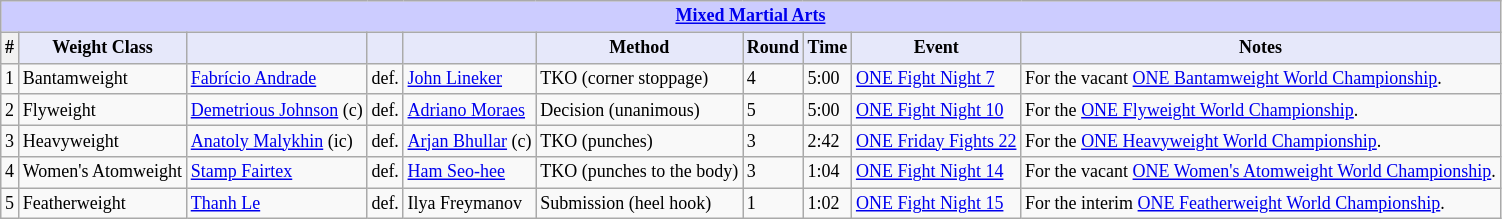<table class="wikitable" style="font-size: 75%;">
<tr>
<th colspan="10" style="background-color: #ccf; color: #000080; text-align: center;"><strong><a href='#'>Mixed Martial Arts</a></strong></th>
</tr>
<tr>
<th scope="col">#</th>
<th colspan="1" style="background-color: #E6E8FA; color: #000000; text-align: center;">Weight Class</th>
<th colspan="1" style="background-color: #E6E8FA; color: #000000; text-align: center;"></th>
<th colspan="1" style="background-color: #E6E8FA; color: #000000; text-align: center;"></th>
<th colspan="1" style="background-color: #E6E8FA; color: #000000; text-align: center;"></th>
<th colspan="1" style="background-color: #E6E8FA; color: #000000; text-align: center;">Method</th>
<th colspan="1" style="background-color: #E6E8FA; color: #000000; text-align: center;">Round</th>
<th colspan="1" style="background-color: #E6E8FA; color: #000000; text-align: center;">Time</th>
<th colspan="1" style="background-color: #E6E8FA; color: #000000; text-align: center;">Event</th>
<th colspan="1" style="background-color: #E6E8FA; color: #000000; text-align: center;">Notes</th>
</tr>
<tr>
<td>1</td>
<td>Bantamweight</td>
<td><a href='#'>Fabrício Andrade</a></td>
<td>def.</td>
<td><a href='#'>John Lineker</a></td>
<td>TKO (corner stoppage)</td>
<td>4</td>
<td>5:00</td>
<td><a href='#'>ONE Fight Night 7</a></td>
<td>For the vacant <a href='#'>ONE Bantamweight World Championship</a>.</td>
</tr>
<tr>
<td>2</td>
<td>Flyweight</td>
<td><a href='#'>Demetrious Johnson</a> (c)</td>
<td>def.</td>
<td><a href='#'>Adriano Moraes</a></td>
<td>Decision (unanimous)</td>
<td>5</td>
<td>5:00</td>
<td><a href='#'>ONE Fight Night 10</a></td>
<td>For the <a href='#'>ONE Flyweight World Championship</a>.</td>
</tr>
<tr>
<td>3</td>
<td>Heavyweight</td>
<td><a href='#'>Anatoly Malykhin</a> (ic)</td>
<td>def.</td>
<td><a href='#'>Arjan Bhullar</a> (c)</td>
<td>TKO (punches)</td>
<td>3</td>
<td>2:42</td>
<td><a href='#'>ONE Friday Fights 22</a></td>
<td>For the <a href='#'>ONE Heavyweight World Championship</a>.</td>
</tr>
<tr>
<td>4</td>
<td>Women's Atomweight</td>
<td><a href='#'>Stamp Fairtex</a></td>
<td>def.</td>
<td><a href='#'>Ham Seo-hee</a></td>
<td>TKO (punches to the body)</td>
<td>3</td>
<td>1:04</td>
<td><a href='#'>ONE Fight Night 14</a></td>
<td>For the vacant <a href='#'>ONE Women's Atomweight World Championship</a>.</td>
</tr>
<tr>
<td>5</td>
<td>Featherweight</td>
<td><a href='#'>Thanh Le</a></td>
<td>def.</td>
<td>Ilya Freymanov</td>
<td>Submission (heel hook)</td>
<td>1</td>
<td>1:02</td>
<td><a href='#'>ONE Fight Night 15</a></td>
<td>For the interim <a href='#'>ONE Featherweight World Championship</a>.</td>
</tr>
</table>
